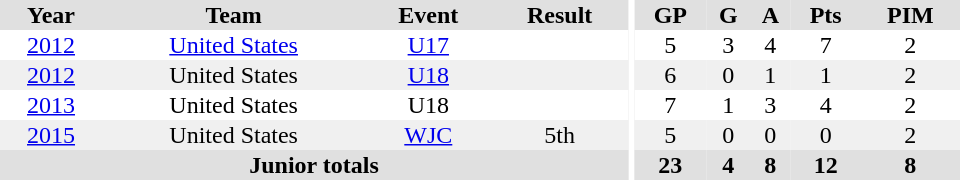<table border="0" cellpadding="1" cellspacing="0" ID="Table3" style="text-align:center; width:40em">
<tr ALIGN="center" bgcolor="#e0e0e0">
<th>Year</th>
<th>Team</th>
<th>Event</th>
<th>Result</th>
<th rowspan="99" bgcolor="#ffffff"></th>
<th>GP</th>
<th>G</th>
<th>A</th>
<th>Pts</th>
<th>PIM</th>
</tr>
<tr>
<td><a href='#'>2012</a></td>
<td><a href='#'>United States</a></td>
<td><a href='#'>U17</a></td>
<td></td>
<td>5</td>
<td>3</td>
<td>4</td>
<td>7</td>
<td>2</td>
</tr>
<tr bgcolor="#f0f0f0">
<td><a href='#'>2012</a></td>
<td>United States</td>
<td><a href='#'>U18</a></td>
<td></td>
<td>6</td>
<td>0</td>
<td>1</td>
<td>1</td>
<td>2</td>
</tr>
<tr>
<td><a href='#'>2013</a></td>
<td>United States</td>
<td>U18</td>
<td></td>
<td>7</td>
<td>1</td>
<td>3</td>
<td>4</td>
<td>2</td>
</tr>
<tr bgcolor="#f0f0f0">
<td><a href='#'>2015</a></td>
<td>United States</td>
<td><a href='#'>WJC</a></td>
<td>5th</td>
<td>5</td>
<td>0</td>
<td>0</td>
<td>0</td>
<td>2</td>
</tr>
<tr bgcolor="#e0e0e0">
<th colspan="4">Junior totals</th>
<th>23</th>
<th>4</th>
<th>8</th>
<th>12</th>
<th>8</th>
</tr>
</table>
